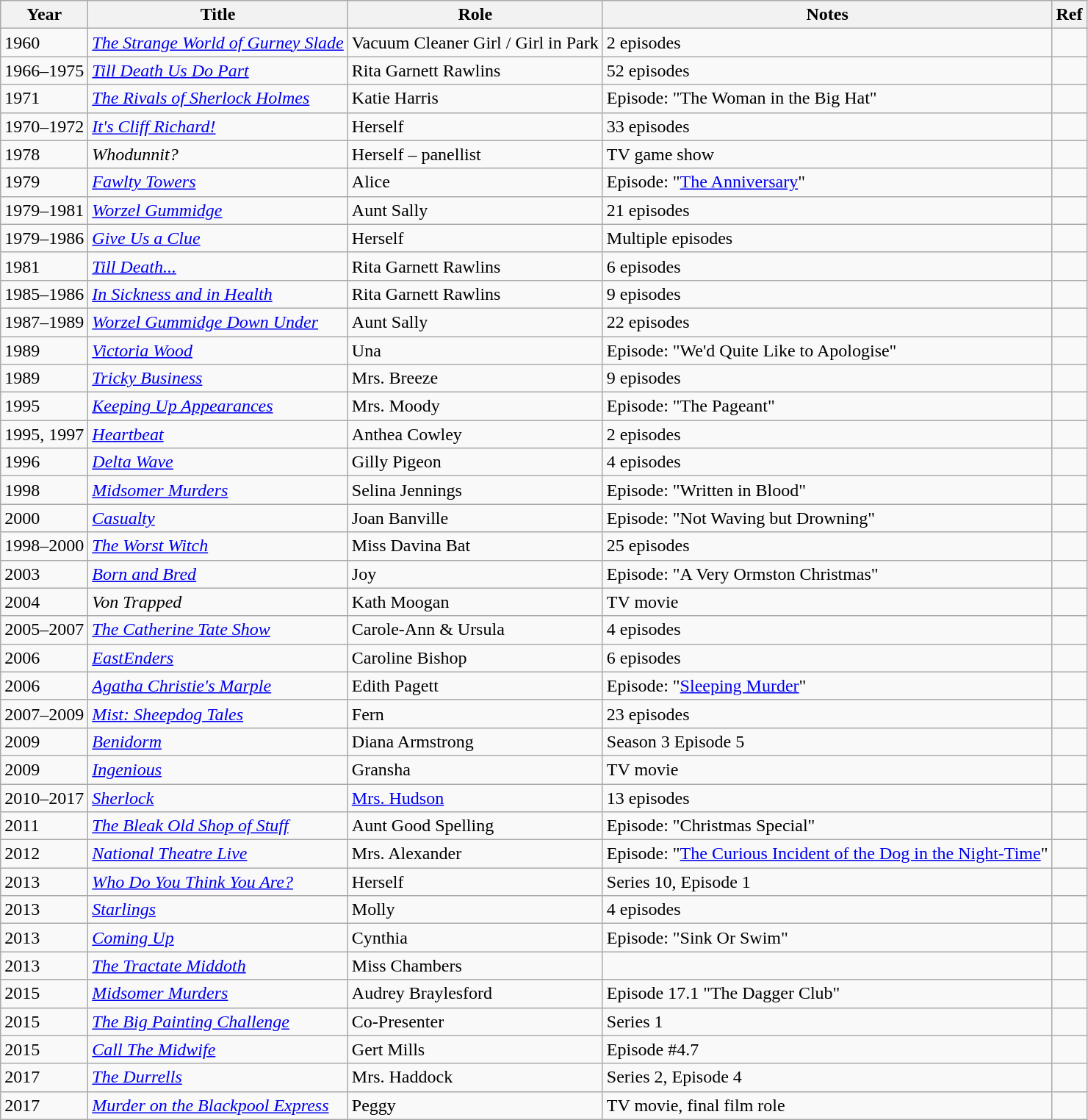<table class="wikitable">
<tr>
<th>Year</th>
<th>Title</th>
<th>Role</th>
<th>Notes</th>
<th>Ref</th>
</tr>
<tr>
<td>1960</td>
<td><em><a href='#'>The Strange World of Gurney Slade</a></em></td>
<td>Vacuum Cleaner Girl / Girl in Park</td>
<td>2 episodes</td>
<td></td>
</tr>
<tr>
<td>1966–1975</td>
<td><em><a href='#'>Till Death Us Do Part</a></em></td>
<td>Rita Garnett Rawlins</td>
<td>52 episodes</td>
<td></td>
</tr>
<tr>
<td>1971</td>
<td><em><a href='#'>The Rivals of Sherlock Holmes</a></em></td>
<td>Katie Harris</td>
<td>Episode: "The Woman in the Big Hat"</td>
<td></td>
</tr>
<tr>
<td>1970–1972</td>
<td><em><a href='#'>It's Cliff Richard!</a></em></td>
<td>Herself</td>
<td>33 episodes</td>
<td></td>
</tr>
<tr>
<td>1978</td>
<td><em>Whodunnit?</em></td>
<td>Herself – panellist</td>
<td>TV game show</td>
<td></td>
</tr>
<tr>
<td>1979</td>
<td><em><a href='#'>Fawlty Towers</a></em></td>
<td>Alice</td>
<td>Episode: "<a href='#'>The Anniversary</a>"</td>
<td></td>
</tr>
<tr>
<td>1979–1981</td>
<td><em><a href='#'>Worzel Gummidge</a></em></td>
<td>Aunt Sally</td>
<td>21 episodes</td>
<td></td>
</tr>
<tr>
<td>1979–1986</td>
<td><em><a href='#'>Give Us a Clue</a></em></td>
<td>Herself</td>
<td>Multiple episodes</td>
<td></td>
</tr>
<tr>
<td>1981</td>
<td><em><a href='#'>Till Death...</a></em></td>
<td>Rita Garnett Rawlins</td>
<td>6 episodes</td>
<td></td>
</tr>
<tr>
<td>1985–1986</td>
<td><em><a href='#'>In Sickness and in Health</a></em></td>
<td>Rita Garnett Rawlins</td>
<td>9 episodes</td>
<td></td>
</tr>
<tr>
<td>1987–1989</td>
<td><em><a href='#'>Worzel Gummidge Down Under</a></em></td>
<td>Aunt Sally</td>
<td>22 episodes</td>
<td></td>
</tr>
<tr>
<td>1989</td>
<td><em><a href='#'>Victoria Wood</a></em></td>
<td>Una</td>
<td>Episode: "We'd Quite Like to Apologise"</td>
<td></td>
</tr>
<tr>
<td>1989</td>
<td><em><a href='#'>Tricky Business</a></em></td>
<td>Mrs. Breeze</td>
<td>9 episodes</td>
<td></td>
</tr>
<tr>
<td>1995</td>
<td><em><a href='#'>Keeping Up Appearances</a></em></td>
<td>Mrs. Moody</td>
<td>Episode: "The Pageant"</td>
<td></td>
</tr>
<tr>
<td>1995, 1997</td>
<td><em><a href='#'>Heartbeat</a></em></td>
<td>Anthea Cowley</td>
<td>2 episodes</td>
<td></td>
</tr>
<tr>
<td>1996</td>
<td><em><a href='#'>Delta Wave</a></em></td>
<td>Gilly Pigeon</td>
<td>4 episodes</td>
<td></td>
</tr>
<tr>
<td>1998</td>
<td><em><a href='#'>Midsomer Murders</a></em></td>
<td>Selina Jennings</td>
<td>Episode: "Written in Blood"</td>
<td></td>
</tr>
<tr>
<td>2000</td>
<td><em><a href='#'>Casualty</a></em></td>
<td>Joan Banville</td>
<td>Episode: "Not Waving but Drowning"</td>
<td></td>
</tr>
<tr>
<td>1998–2000</td>
<td><em><a href='#'>The Worst Witch</a></em></td>
<td>Miss Davina Bat</td>
<td>25 episodes</td>
<td></td>
</tr>
<tr>
<td>2003</td>
<td><em><a href='#'>Born and Bred</a></em></td>
<td>Joy</td>
<td>Episode: "A Very Ormston Christmas"</td>
<td></td>
</tr>
<tr>
<td>2004</td>
<td><em>Von Trapped</em></td>
<td>Kath Moogan</td>
<td>TV movie</td>
<td></td>
</tr>
<tr>
<td>2005–2007</td>
<td><em><a href='#'>The Catherine Tate Show</a></em></td>
<td>Carole-Ann & Ursula</td>
<td>4 episodes</td>
<td></td>
</tr>
<tr>
<td>2006</td>
<td><em><a href='#'>EastEnders</a></em></td>
<td>Caroline Bishop</td>
<td>6 episodes</td>
<td></td>
</tr>
<tr>
<td>2006</td>
<td><em><a href='#'>Agatha Christie's Marple</a></em></td>
<td>Edith Pagett</td>
<td>Episode: "<a href='#'>Sleeping Murder</a>"</td>
<td></td>
</tr>
<tr>
<td>2007–2009</td>
<td><em><a href='#'>Mist: Sheepdog Tales</a></em></td>
<td>Fern</td>
<td>23 episodes</td>
<td></td>
</tr>
<tr>
<td>2009</td>
<td><em><a href='#'>Benidorm</a></em></td>
<td>Diana Armstrong</td>
<td>Season 3 Episode 5</td>
<td></td>
</tr>
<tr>
<td>2009</td>
<td><em><a href='#'>Ingenious</a></em></td>
<td>Gransha</td>
<td>TV movie</td>
<td></td>
</tr>
<tr>
<td>2010–2017</td>
<td><em><a href='#'>Sherlock</a></em></td>
<td><a href='#'>Mrs. Hudson</a></td>
<td>13 episodes</td>
<td></td>
</tr>
<tr>
<td>2011</td>
<td><em><a href='#'>The Bleak Old Shop of Stuff</a></em></td>
<td>Aunt Good Spelling</td>
<td>Episode: "Christmas Special"</td>
<td></td>
</tr>
<tr>
<td>2012</td>
<td><em><a href='#'>National Theatre Live</a></em></td>
<td>Mrs. Alexander</td>
<td>Episode: "<a href='#'>The Curious Incident of the Dog in the Night-Time</a>"</td>
<td></td>
</tr>
<tr>
<td>2013</td>
<td><em><a href='#'>Who Do You Think You Are?</a></em></td>
<td>Herself</td>
<td>Series 10, Episode 1</td>
<td></td>
</tr>
<tr>
<td>2013</td>
<td><em><a href='#'>Starlings</a></em></td>
<td>Molly</td>
<td>4 episodes</td>
<td></td>
</tr>
<tr>
<td>2013</td>
<td><em><a href='#'>Coming Up</a></em></td>
<td>Cynthia</td>
<td>Episode: "Sink Or Swim"</td>
<td></td>
</tr>
<tr>
<td>2013</td>
<td><em><a href='#'>The Tractate Middoth</a></em></td>
<td>Miss Chambers</td>
<td></td>
<td></td>
</tr>
<tr>
<td>2015</td>
<td><em><a href='#'>Midsomer Murders</a></em></td>
<td>Audrey Braylesford</td>
<td>Episode 17.1 "The Dagger Club"</td>
<td></td>
</tr>
<tr>
<td>2015</td>
<td><em><a href='#'>The Big Painting Challenge</a></em></td>
<td>Co-Presenter</td>
<td>Series 1</td>
<td></td>
</tr>
<tr>
<td>2015</td>
<td><em><a href='#'>Call The Midwife</a></em></td>
<td>Gert Mills</td>
<td>Episode #4.7</td>
<td></td>
</tr>
<tr>
<td>2017</td>
<td><em><a href='#'>The Durrells</a></em></td>
<td>Mrs. Haddock</td>
<td>Series 2, Episode 4</td>
<td></td>
</tr>
<tr>
<td>2017</td>
<td><em><a href='#'>Murder on the Blackpool Express</a></em></td>
<td>Peggy</td>
<td>TV movie, final film role</td>
<td></td>
</tr>
</table>
